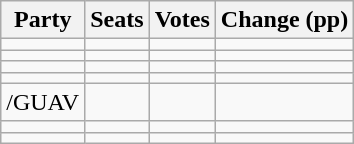<table class="wikitable" style="text-align:right;">
<tr>
<th>Party</th>
<th>Seats</th>
<th>Votes</th>
<th colspan="3">Change (pp)</th>
</tr>
<tr>
<td style="text-align:left;"></td>
<td></td>
<td></td>
<td></td>
</tr>
<tr>
<td style="text-align:left;"></td>
<td></td>
<td></td>
<td></td>
</tr>
<tr>
<td style="text-align:left;"></td>
<td></td>
<td></td>
<td></td>
</tr>
<tr>
<td style="text-align:left;"></td>
<td></td>
<td></td>
<td></td>
</tr>
<tr>
<td style="text-align:left;">/GUAV</td>
<td></td>
<td></td>
<td></td>
</tr>
<tr>
<td style="text-align:left;"></td>
<td></td>
<td></td>
<td></td>
</tr>
<tr>
<td style="text-align:left;"></td>
<td></td>
<td></td>
<td></td>
</tr>
</table>
